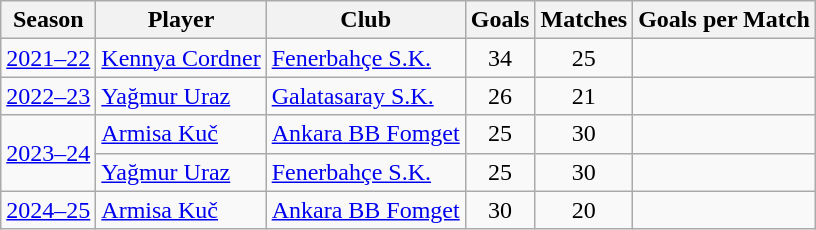<table class=wikitable>
<tr>
<th>Season</th>
<th>Player</th>
<th>Club</th>
<th>Goals</th>
<th>Matches</th>
<th>Goals per Match</th>
</tr>
<tr align=center>
<td><a href='#'>2021–22</a></td>
<td align=left> <a href='#'>Kennya Cordner</a></td>
<td align=left><a href='#'>Fenerbahçe S.K.</a></td>
<td>34</td>
<td>25</td>
<td></td>
</tr>
<tr align=center>
<td><a href='#'>2022–23</a></td>
<td align=left> <a href='#'>Yağmur Uraz</a></td>
<td align=left><a href='#'>Galatasaray S.K.</a></td>
<td>26</td>
<td>21</td>
<td></td>
</tr>
<tr align=center>
<td rowspan=2><a href='#'>2023–24</a></td>
<td align=left> <a href='#'>Armisa Kuč</a></td>
<td align=left><a href='#'>Ankara BB Fomget</a></td>
<td>25</td>
<td>30</td>
<td></td>
</tr>
<tr align=center>
<td align=left> <a href='#'>Yağmur Uraz</a></td>
<td align=left><a href='#'>Fenerbahçe S.K.</a></td>
<td>25</td>
<td>30</td>
<td></td>
</tr>
<tr align=center>
<td><a href='#'>2024–25</a></td>
<td align=left> <a href='#'>Armisa Kuč</a></td>
<td align=left><a href='#'>Ankara BB Fomget</a></td>
<td>30</td>
<td>20</td>
<td></td>
</tr>
</table>
